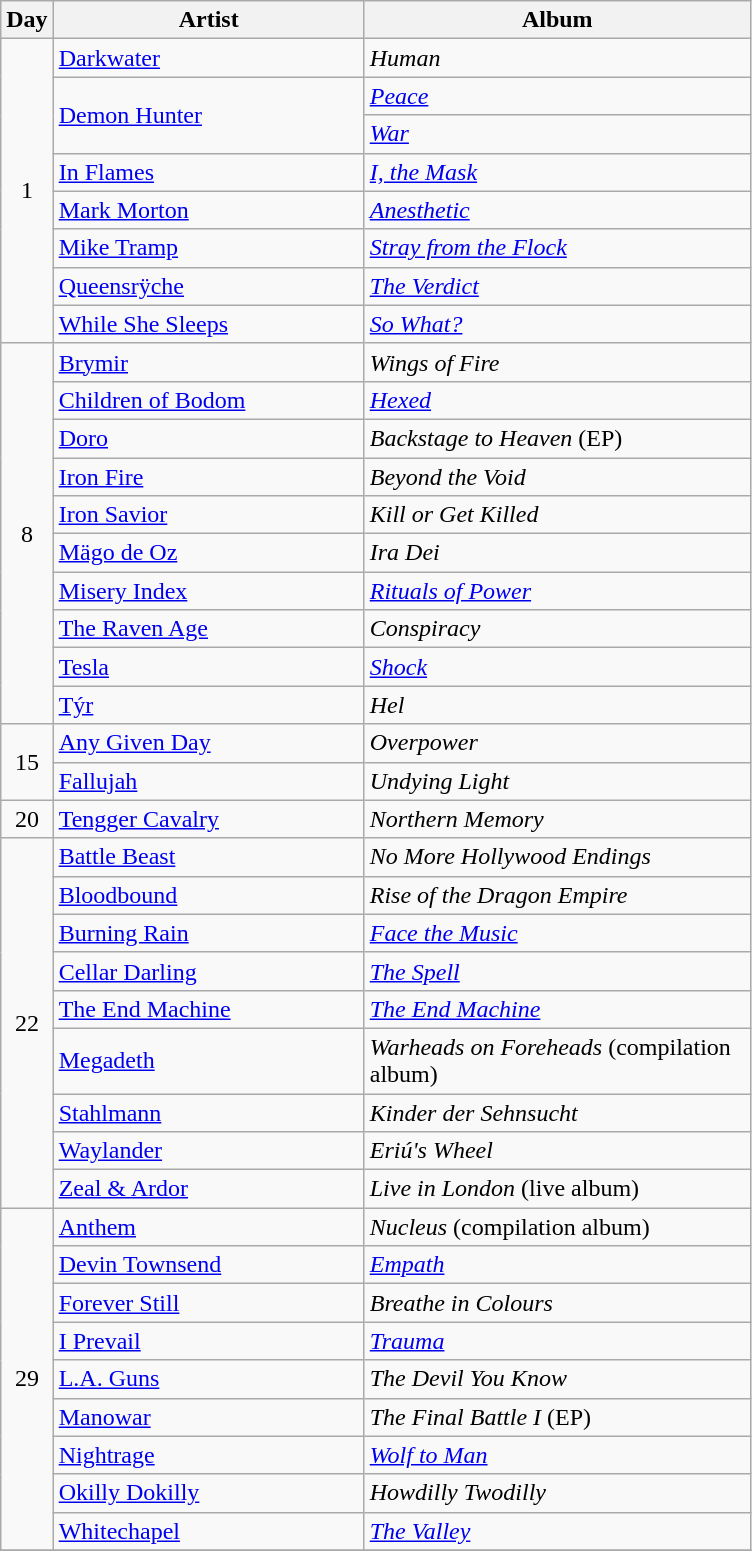<table class="wikitable">
<tr>
<th style="width:20px;">Day</th>
<th style="width:200px;">Artist</th>
<th style="width:250px;">Album</th>
</tr>
<tr>
<td style="text-align:center;" rowspan="8">1</td>
<td><a href='#'>Darkwater</a></td>
<td><em>Human</em></td>
</tr>
<tr>
<td rowspan="2"><a href='#'>Demon Hunter</a></td>
<td><em><a href='#'>Peace</a></em></td>
</tr>
<tr>
<td><em><a href='#'>War</a></em></td>
</tr>
<tr>
<td><a href='#'>In Flames</a></td>
<td><em><a href='#'>I, the Mask</a></em></td>
</tr>
<tr>
<td><a href='#'>Mark Morton</a></td>
<td><em><a href='#'>Anesthetic</a></em></td>
</tr>
<tr>
<td><a href='#'>Mike Tramp</a></td>
<td><em><a href='#'>Stray from the Flock</a></em></td>
</tr>
<tr>
<td><a href='#'>Queensrÿche</a></td>
<td><em><a href='#'>The Verdict</a></em></td>
</tr>
<tr>
<td><a href='#'>While She Sleeps</a></td>
<td><em><a href='#'>So What?</a></em></td>
</tr>
<tr>
<td style="text-align:center;" rowspan="10">8</td>
<td><a href='#'>Brymir</a></td>
<td><em>Wings of Fire</em></td>
</tr>
<tr>
<td><a href='#'>Children of Bodom</a></td>
<td><em><a href='#'>Hexed</a></em></td>
</tr>
<tr>
<td><a href='#'>Doro</a></td>
<td><em>Backstage to Heaven</em> (EP)</td>
</tr>
<tr>
<td><a href='#'>Iron Fire</a></td>
<td><em>Beyond the Void</em></td>
</tr>
<tr>
<td><a href='#'>Iron Savior</a></td>
<td><em>Kill or Get Killed</em></td>
</tr>
<tr>
<td><a href='#'>Mägo de Oz</a></td>
<td><em>Ira Dei</em></td>
</tr>
<tr>
<td><a href='#'>Misery Index</a></td>
<td><em><a href='#'>Rituals of Power</a></em></td>
</tr>
<tr>
<td><a href='#'>The Raven Age</a></td>
<td><em>Conspiracy</em></td>
</tr>
<tr>
<td><a href='#'>Tesla</a></td>
<td><em><a href='#'>Shock</a></em></td>
</tr>
<tr>
<td><a href='#'>Týr</a></td>
<td><em>Hel</em></td>
</tr>
<tr>
<td style="text-align:center;" rowspan="2">15</td>
<td><a href='#'>Any Given Day</a></td>
<td><em>Overpower</em></td>
</tr>
<tr>
<td><a href='#'>Fallujah</a></td>
<td><em>Undying Light</em></td>
</tr>
<tr>
<td style="text-align:center;" rowspan="1">20</td>
<td><a href='#'>Tengger Cavalry</a></td>
<td><em>Northern Memory</em></td>
</tr>
<tr>
<td style="text-align:center;" rowspan="9">22</td>
<td><a href='#'>Battle Beast</a></td>
<td><em>No More Hollywood Endings</em></td>
</tr>
<tr>
<td><a href='#'>Bloodbound</a></td>
<td><em>Rise of the Dragon Empire</em></td>
</tr>
<tr>
<td><a href='#'>Burning Rain</a></td>
<td><em><a href='#'>Face the Music</a></em></td>
</tr>
<tr>
<td><a href='#'>Cellar Darling</a></td>
<td><em><a href='#'>The Spell</a></em></td>
</tr>
<tr>
<td><a href='#'>The End Machine</a></td>
<td><em><a href='#'>The End Machine</a></em></td>
</tr>
<tr>
<td><a href='#'>Megadeth</a></td>
<td><em>Warheads on Foreheads</em> (compilation album)</td>
</tr>
<tr>
<td><a href='#'>Stahlmann</a></td>
<td><em>Kinder der Sehnsucht</em></td>
</tr>
<tr>
<td><a href='#'>Waylander</a></td>
<td><em>Eriú's Wheel</em></td>
</tr>
<tr>
<td><a href='#'>Zeal & Ardor</a></td>
<td><em>Live in London</em> (live album)</td>
</tr>
<tr>
<td style="text-align:center;" rowspan="9">29</td>
<td><a href='#'>Anthem</a></td>
<td><em>Nucleus</em> (compilation album)</td>
</tr>
<tr>
<td><a href='#'>Devin Townsend</a></td>
<td><em><a href='#'>Empath</a></em></td>
</tr>
<tr>
<td><a href='#'>Forever Still</a></td>
<td><em>Breathe in Colours</em></td>
</tr>
<tr>
<td><a href='#'>I Prevail</a></td>
<td><em><a href='#'>Trauma</a></em></td>
</tr>
<tr>
<td><a href='#'>L.A. Guns</a></td>
<td><em>The Devil You Know</em></td>
</tr>
<tr>
<td><a href='#'>Manowar</a></td>
<td><em>The Final Battle I</em> (EP)</td>
</tr>
<tr>
<td><a href='#'>Nightrage</a></td>
<td><em><a href='#'>Wolf to Man</a></em></td>
</tr>
<tr>
<td><a href='#'>Okilly Dokilly</a></td>
<td><em>Howdilly Twodilly</em></td>
</tr>
<tr>
<td><a href='#'>Whitechapel</a></td>
<td><em><a href='#'>The Valley</a></em></td>
</tr>
<tr>
</tr>
</table>
